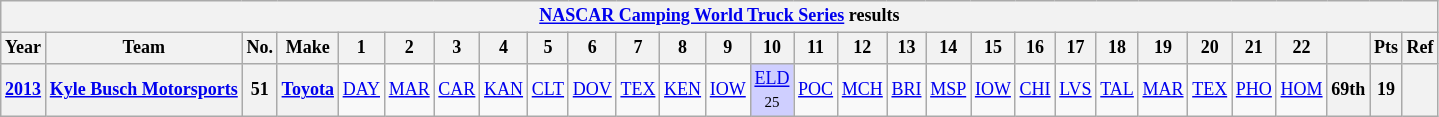<table class="wikitable" style="text-align:center; font-size:75%">
<tr>
<th colspan=45><a href='#'>NASCAR Camping World Truck Series</a> results</th>
</tr>
<tr>
<th>Year</th>
<th>Team</th>
<th>No.</th>
<th>Make</th>
<th>1</th>
<th>2</th>
<th>3</th>
<th>4</th>
<th>5</th>
<th>6</th>
<th>7</th>
<th>8</th>
<th>9</th>
<th>10</th>
<th>11</th>
<th>12</th>
<th>13</th>
<th>14</th>
<th>15</th>
<th>16</th>
<th>17</th>
<th>18</th>
<th>19</th>
<th>20</th>
<th>21</th>
<th>22</th>
<th></th>
<th>Pts</th>
<th>Ref</th>
</tr>
<tr>
<th><a href='#'>2013</a></th>
<th><a href='#'>Kyle Busch Motorsports</a></th>
<th>51</th>
<th><a href='#'>Toyota</a></th>
<td><a href='#'>DAY</a></td>
<td><a href='#'>MAR</a></td>
<td><a href='#'>CAR</a></td>
<td><a href='#'>KAN</a></td>
<td><a href='#'>CLT</a></td>
<td><a href='#'>DOV</a></td>
<td><a href='#'>TEX</a></td>
<td><a href='#'>KEN</a></td>
<td><a href='#'>IOW</a></td>
<td style="background:#CFCFFF;"><a href='#'>ELD</a><br><small>25</small></td>
<td><a href='#'>POC</a></td>
<td><a href='#'>MCH</a></td>
<td><a href='#'>BRI</a></td>
<td><a href='#'>MSP</a></td>
<td><a href='#'>IOW</a></td>
<td><a href='#'>CHI</a></td>
<td><a href='#'>LVS</a></td>
<td><a href='#'>TAL</a></td>
<td><a href='#'>MAR</a></td>
<td><a href='#'>TEX</a></td>
<td><a href='#'>PHO</a></td>
<td><a href='#'>HOM</a></td>
<th>69th</th>
<th>19</th>
<th></th>
</tr>
</table>
